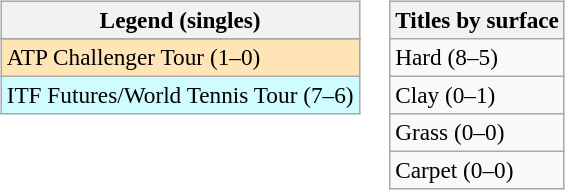<table>
<tr valign=top>
<td><br><table class=wikitable style=font-size:97%>
<tr>
<th>Legend (singles)</th>
</tr>
<tr bgcolor=e5d1cb>
</tr>
<tr bgcolor=moccasin>
<td>ATP Challenger Tour (1–0)</td>
</tr>
<tr bgcolor=cffcff>
<td>ITF Futures/World Tennis Tour (7–6)</td>
</tr>
</table>
</td>
<td><br><table class=wikitable style=font-size:97%>
<tr>
<th>Titles by surface</th>
</tr>
<tr>
<td>Hard (8–5)</td>
</tr>
<tr>
<td>Clay (0–1)</td>
</tr>
<tr>
<td>Grass (0–0)</td>
</tr>
<tr>
<td>Carpet (0–0)</td>
</tr>
</table>
</td>
</tr>
</table>
